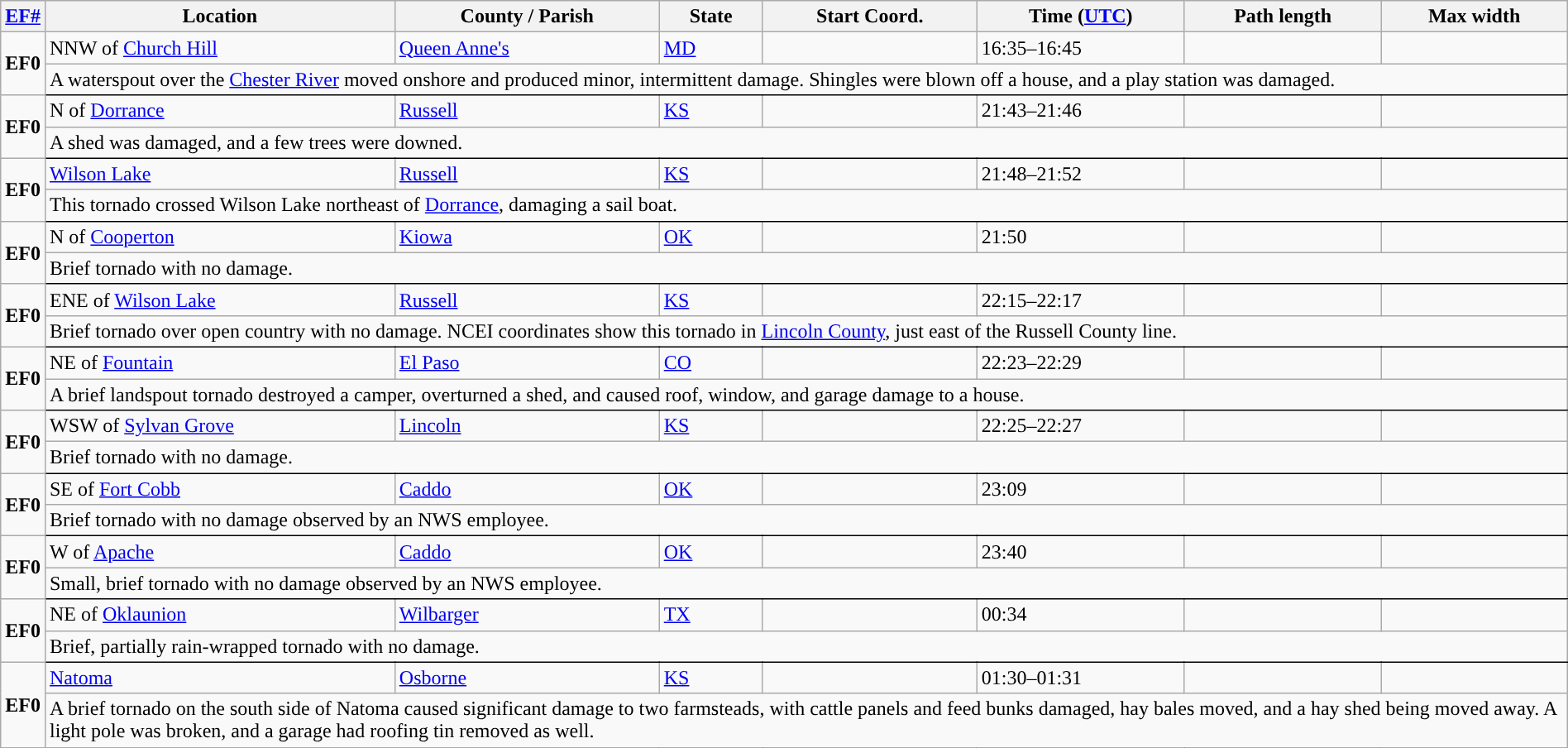<table class="wikitable sortable" style="width:100%;">
<tr>
<th scope="col" width="2%" align="center"><a href='#'>EF#</a></th>
<th scope="col" align="center" class="unsortable">Location</th>
<th scope="col" align="center" class="unsortable">County / Parish</th>
<th scope="col" align="center">State</th>
<th scope="col" align="center" data-sort-type="number">Start Coord.</th>
<th scope="col" align="center" data-sort-type="number">Time (<a href='#'>UTC</a>)</th>
<th scope="col" align="center" data-sort-type="number">Path length</th>
<th scope="col" align="center" data-sort-type="number">Max width</th>
</tr>
<tr>
<td rowspan="2" align="center"><strong>EF0</strong></td>
<td>NNW of <a href='#'>Church Hill</a></td>
<td><a href='#'>Queen Anne's</a></td>
<td><a href='#'>MD</a></td>
<td></td>
<td>16:35–16:45</td>
<td></td>
<td></td>
</tr>
<tr class="expand-child">
<td colspan="8" style=" border-bottom: 1px solid black;">A waterspout over the <a href='#'>Chester River</a> moved onshore and produced minor, intermittent damage. Shingles were blown off a house, and a play station was damaged.</td>
</tr>
<tr>
<td rowspan="2" align="center"><strong>EF0</strong></td>
<td>N of <a href='#'>Dorrance</a></td>
<td><a href='#'>Russell</a></td>
<td><a href='#'>KS</a></td>
<td></td>
<td>21:43–21:46</td>
<td></td>
<td></td>
</tr>
<tr class="expand-child">
<td colspan="8" style=" border-bottom: 1px solid black;">A shed was damaged, and a few trees were downed.</td>
</tr>
<tr>
<td rowspan="2" align="center"><strong>EF0</strong></td>
<td><a href='#'>Wilson Lake</a></td>
<td><a href='#'>Russell</a></td>
<td><a href='#'>KS</a></td>
<td></td>
<td>21:48–21:52</td>
<td></td>
<td></td>
</tr>
<tr class="expand-child">
<td colspan="8" style=" border-bottom: 1px solid black;">This tornado crossed Wilson Lake northeast of <a href='#'>Dorrance</a>, damaging a sail boat.</td>
</tr>
<tr>
<td rowspan="2" align="center"><strong>EF0</strong></td>
<td>N of <a href='#'>Cooperton</a></td>
<td><a href='#'>Kiowa</a></td>
<td><a href='#'>OK</a></td>
<td></td>
<td>21:50</td>
<td></td>
<td></td>
</tr>
<tr class="expand-child">
<td colspan="8" style=" border-bottom: 1px solid black;">Brief tornado with no damage.</td>
</tr>
<tr>
<td rowspan="2" align="center"><strong>EF0</strong></td>
<td>ENE of <a href='#'>Wilson Lake</a></td>
<td><a href='#'>Russell</a></td>
<td><a href='#'>KS</a></td>
<td></td>
<td>22:15–22:17</td>
<td></td>
<td></td>
</tr>
<tr class="expand-child">
<td colspan="8" style=" border-bottom: 1px solid black;">Brief tornado over open country with no damage. NCEI coordinates show this tornado in <a href='#'>Lincoln County</a>, just east of the Russell County line.</td>
</tr>
<tr>
<td rowspan="2" align="center"><strong>EF0</strong></td>
<td>NE of <a href='#'>Fountain</a></td>
<td><a href='#'>El Paso</a></td>
<td><a href='#'>CO</a></td>
<td></td>
<td>22:23–22:29</td>
<td></td>
<td></td>
</tr>
<tr class="expand-child">
<td colspan="8" style=" border-bottom: 1px solid black;">A brief landspout tornado destroyed a camper, overturned a shed, and caused roof, window, and garage damage to a house.</td>
</tr>
<tr>
<td rowspan="2" align="center"><strong>EF0</strong></td>
<td>WSW of <a href='#'>Sylvan Grove</a></td>
<td><a href='#'>Lincoln</a></td>
<td><a href='#'>KS</a></td>
<td></td>
<td>22:25–22:27</td>
<td></td>
<td></td>
</tr>
<tr class="expand-child">
<td colspan="8" style=" border-bottom: 1px solid black;">Brief tornado with no damage.</td>
</tr>
<tr>
<td rowspan="2" align="center"><strong>EF0</strong></td>
<td>SE of <a href='#'>Fort Cobb</a></td>
<td><a href='#'>Caddo</a></td>
<td><a href='#'>OK</a></td>
<td></td>
<td>23:09</td>
<td></td>
<td></td>
</tr>
<tr class="expand-child">
<td colspan="8" style=" border-bottom: 1px solid black;">Brief tornado with no damage observed by an NWS employee.</td>
</tr>
<tr>
<td rowspan="2" align="center"><strong>EF0</strong></td>
<td>W of <a href='#'>Apache</a></td>
<td><a href='#'>Caddo</a></td>
<td><a href='#'>OK</a></td>
<td></td>
<td>23:40</td>
<td></td>
<td></td>
</tr>
<tr class="expand-child">
<td colspan="8" style=" border-bottom: 1px solid black;">Small, brief tornado with no damage observed by an NWS employee.</td>
</tr>
<tr>
<td rowspan="2" align="center"><strong>EF0</strong></td>
<td>NE of <a href='#'>Oklaunion</a></td>
<td><a href='#'>Wilbarger</a></td>
<td><a href='#'>TX</a></td>
<td></td>
<td>00:34</td>
<td></td>
<td></td>
</tr>
<tr class="expand-child">
<td colspan="8" style=" border-bottom: 1px solid black;">Brief, partially rain-wrapped tornado with no damage.</td>
</tr>
<tr>
<td rowspan="2" align="center"><strong>EF0</strong></td>
<td><a href='#'>Natoma</a></td>
<td><a href='#'>Osborne</a></td>
<td><a href='#'>KS</a></td>
<td></td>
<td>01:30–01:31</td>
<td></td>
<td></td>
</tr>
<tr class="expand-child">
<td colspan="8" style=" border-bottom: 1px solid black;">A brief tornado on the south side of Natoma caused significant damage to two farmsteads, with cattle panels and feed bunks damaged, hay bales moved, and a hay shed being moved  away. A light pole was broken, and a garage had roofing tin removed as well.</td>
</tr>
<tr>
</tr>
</table>
